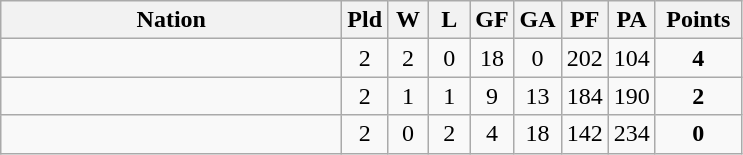<table class=wikitable style="text-align:center">
<tr>
<th width=220>Nation</th>
<th width=20>Pld</th>
<th width=20>W</th>
<th width=20>L</th>
<th width=20>GF</th>
<th width=20>GA</th>
<th width=20>PF</th>
<th width=20>PA</th>
<th width=50>Points</th>
</tr>
<tr>
<td align=left></td>
<td>2</td>
<td>2</td>
<td>0</td>
<td>18</td>
<td>0</td>
<td>202</td>
<td>104</td>
<td><strong>4</strong></td>
</tr>
<tr>
<td align=left></td>
<td>2</td>
<td>1</td>
<td>1</td>
<td>9</td>
<td>13</td>
<td>184</td>
<td>190</td>
<td><strong>2</strong></td>
</tr>
<tr>
<td align=left></td>
<td>2</td>
<td>0</td>
<td>2</td>
<td>4</td>
<td>18</td>
<td>142</td>
<td>234</td>
<td><strong>0</strong></td>
</tr>
</table>
